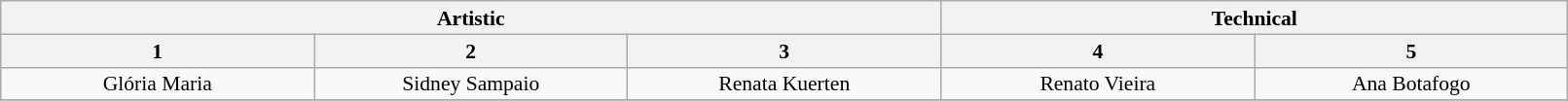<table class="wikitable" style="font-size:90%; line-height:16px; text-align:center" width="85%">
<tr>
<th colspan=3>Artistic</th>
<th colspan=2>Technical</th>
</tr>
<tr>
<th>1</th>
<th>2</th>
<th>3</th>
<th>4</th>
<th>5</th>
</tr>
<tr>
<td width=150>Glória Maria</td>
<td width=150>Sidney Sampaio</td>
<td width=150>Renata Kuerten</td>
<td width=150>Renato Vieira</td>
<td width=150>Ana Botafogo</td>
</tr>
<tr>
</tr>
</table>
